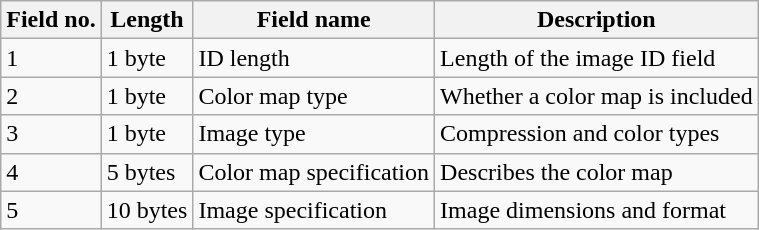<table class="wikitable">
<tr>
<th>Field no.</th>
<th>Length</th>
<th>Field name</th>
<th>Description</th>
</tr>
<tr>
<td>1</td>
<td>1 byte</td>
<td>ID length</td>
<td>Length of the image ID field</td>
</tr>
<tr>
<td>2</td>
<td>1 byte</td>
<td>Color map type</td>
<td>Whether a color map is included</td>
</tr>
<tr>
<td>3</td>
<td>1 byte</td>
<td>Image type</td>
<td>Compression and color types</td>
</tr>
<tr>
<td>4</td>
<td>5 bytes</td>
<td>Color map specification</td>
<td>Describes the color map</td>
</tr>
<tr>
<td>5</td>
<td>10 bytes</td>
<td>Image specification</td>
<td>Image dimensions and format</td>
</tr>
</table>
